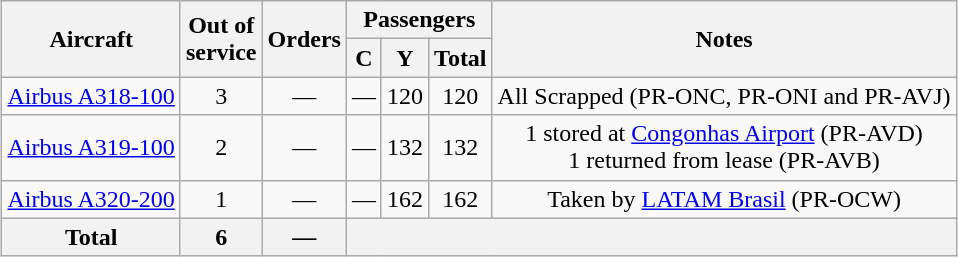<table class="wikitable" style="margin:0.5em auto; text-align:center">
<tr>
<th rowspan=2>Aircraft</th>
<th rowspan=2>Out of <br> service</th>
<th rowspan=2>Orders</th>
<th colspan=3>Passengers</th>
<th rowspan=2>Notes</th>
</tr>
<tr>
<th><abbr> C</abbr></th>
<th><abbr> Y</abbr></th>
<th>Total</th>
</tr>
<tr>
<td><a href='#'>Airbus A318-100</a></td>
<td>3</td>
<td>—</td>
<td>—</td>
<td>120</td>
<td>120</td>
<td>All Scrapped (PR-ONC, PR-ONI and PR-AVJ)</td>
</tr>
<tr>
<td><a href='#'>Airbus A319-100</a></td>
<td>2</td>
<td>—</td>
<td>—</td>
<td>132</td>
<td>132</td>
<td>1 stored at <a href='#'>Congonhas Airport</a> (PR-AVD) <br> 1 returned from lease (PR-AVB)</td>
</tr>
<tr>
<td><a href='#'>Airbus A320-200</a></td>
<td>1</td>
<td>—</td>
<td>—</td>
<td>162</td>
<td>162</td>
<td>Taken by <a href='#'>LATAM Brasil</a> (PR-OCW)</td>
</tr>
<tr>
<th>Total</th>
<th>6</th>
<th>—</th>
<th colspan=4></th>
</tr>
</table>
